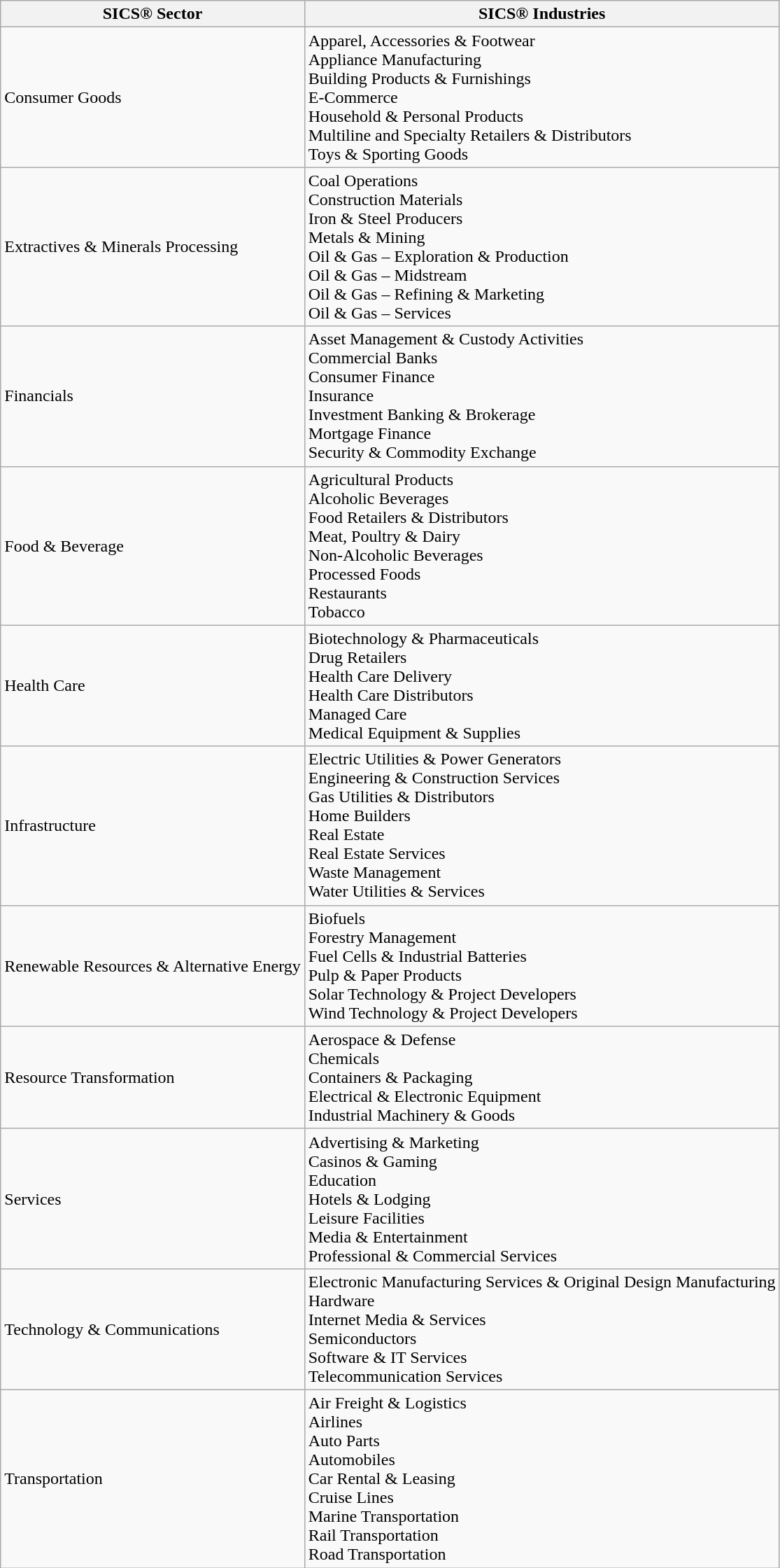<table class="wikitable mw-collapsible">
<tr>
<th>SICS® Sector</th>
<th>SICS® Industries</th>
</tr>
<tr>
<td>Consumer Goods</td>
<td>Apparel, Accessories & Footwear<br>Appliance Manufacturing<br>Building Products & Furnishings<br>E-Commerce<br>Household & Personal Products<br>Multiline and Specialty Retailers & Distributors<br>Toys & Sporting Goods</td>
</tr>
<tr>
<td>Extractives & Minerals Processing</td>
<td>Coal Operations<br>Construction Materials<br>Iron & Steel Producers<br>Metals & Mining<br>Oil & Gas – Exploration & Production<br>Oil & Gas – Midstream<br>Oil & Gas – Refining & Marketing<br>Oil & Gas – Services</td>
</tr>
<tr>
<td>Financials</td>
<td>Asset Management & Custody Activities<br>Commercial Banks<br>Consumer Finance<br>Insurance<br>Investment Banking & Brokerage<br>Mortgage Finance<br>Security & Commodity Exchange</td>
</tr>
<tr>
<td>Food & Beverage</td>
<td>Agricultural Products<br>Alcoholic Beverages<br>Food Retailers & Distributors<br>Meat, Poultry & Dairy<br>Non-Alcoholic Beverages<br>Processed Foods<br>Restaurants<br>Tobacco</td>
</tr>
<tr>
<td>Health Care</td>
<td>Biotechnology & Pharmaceuticals<br>Drug Retailers<br>Health Care Delivery<br>Health Care Distributors<br>Managed Care<br>Medical Equipment & Supplies</td>
</tr>
<tr>
<td>Infrastructure</td>
<td>Electric Utilities & Power Generators<br>Engineering & Construction Services<br>Gas Utilities & Distributors<br>Home Builders<br>Real Estate<br>Real Estate Services<br>Waste Management<br>Water Utilities & Services</td>
</tr>
<tr>
<td>Renewable Resources & Alternative Energy</td>
<td>Biofuels<br>Forestry Management<br>Fuel Cells & Industrial Batteries<br>Pulp & Paper Products<br>Solar Technology & Project Developers<br>Wind Technology & Project Developers</td>
</tr>
<tr>
<td>Resource Transformation</td>
<td>Aerospace & Defense<br>Chemicals<br>Containers & Packaging<br>Electrical & Electronic Equipment<br>Industrial Machinery & Goods</td>
</tr>
<tr>
<td>Services</td>
<td>Advertising & Marketing<br>Casinos & Gaming<br>Education<br>Hotels & Lodging<br>Leisure Facilities<br>Media & Entertainment<br>Professional & Commercial Services</td>
</tr>
<tr>
<td>Technology & Communications</td>
<td>Electronic Manufacturing Services & Original Design Manufacturing<br>Hardware<br>Internet Media & Services<br>Semiconductors<br>Software & IT Services<br>Telecommunication Services</td>
</tr>
<tr>
<td>Transportation</td>
<td>Air Freight & Logistics<br>Airlines<br>Auto Parts<br>Automobiles<br>Car Rental & Leasing<br>Cruise Lines<br>Marine Transportation<br>Rail Transportation<br>Road Transportation</td>
</tr>
</table>
